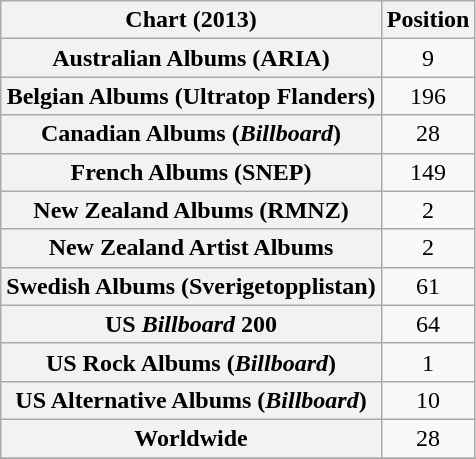<table class="wikitable sortable plainrowheaders" style="text-align:center">
<tr>
<th scope="col">Chart (2013)</th>
<th scope="col">Position</th>
</tr>
<tr>
<th scope="row">Australian Albums (ARIA)</th>
<td>9</td>
</tr>
<tr>
<th scope="row">Belgian Albums (Ultratop Flanders)</th>
<td>196</td>
</tr>
<tr>
<th scope="row">Canadian Albums (<em>Billboard</em>)</th>
<td>28</td>
</tr>
<tr>
<th scope="row">French Albums (SNEP)</th>
<td>149</td>
</tr>
<tr>
<th scope="row">New Zealand Albums (RMNZ)</th>
<td>2</td>
</tr>
<tr>
<th scope="row">New Zealand Artist Albums</th>
<td align="center">2</td>
</tr>
<tr>
<th scope="row">Swedish Albums (Sverigetopplistan)</th>
<td>61</td>
</tr>
<tr>
<th scope="row">US <em>Billboard</em> 200</th>
<td>64</td>
</tr>
<tr>
<th scope="row">US Rock Albums (<em>Billboard</em>)</th>
<td>1</td>
</tr>
<tr>
<th scope="row">US Alternative Albums (<em>Billboard</em>)</th>
<td>10</td>
</tr>
<tr>
<th scope="row">Worldwide</th>
<td>28</td>
</tr>
<tr>
</tr>
</table>
